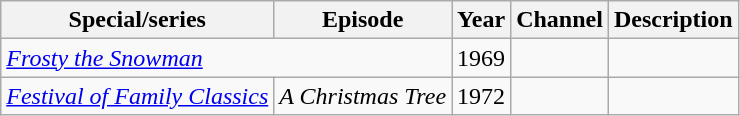<table class="wikitable sortable">
<tr>
<th>Special/series</th>
<th>Episode</th>
<th>Year</th>
<th>Channel</th>
<th>Description</th>
</tr>
<tr>
<td colspan="2"><em><a href='#'>Frosty the Snowman</a></em></td>
<td>1969</td>
<td></td>
<td></td>
</tr>
<tr>
<td><em><a href='#'>Festival of Family Classics</a></em></td>
<td><em>A Christmas Tree</em></td>
<td>1972</td>
<td></td>
<td></td>
</tr>
</table>
